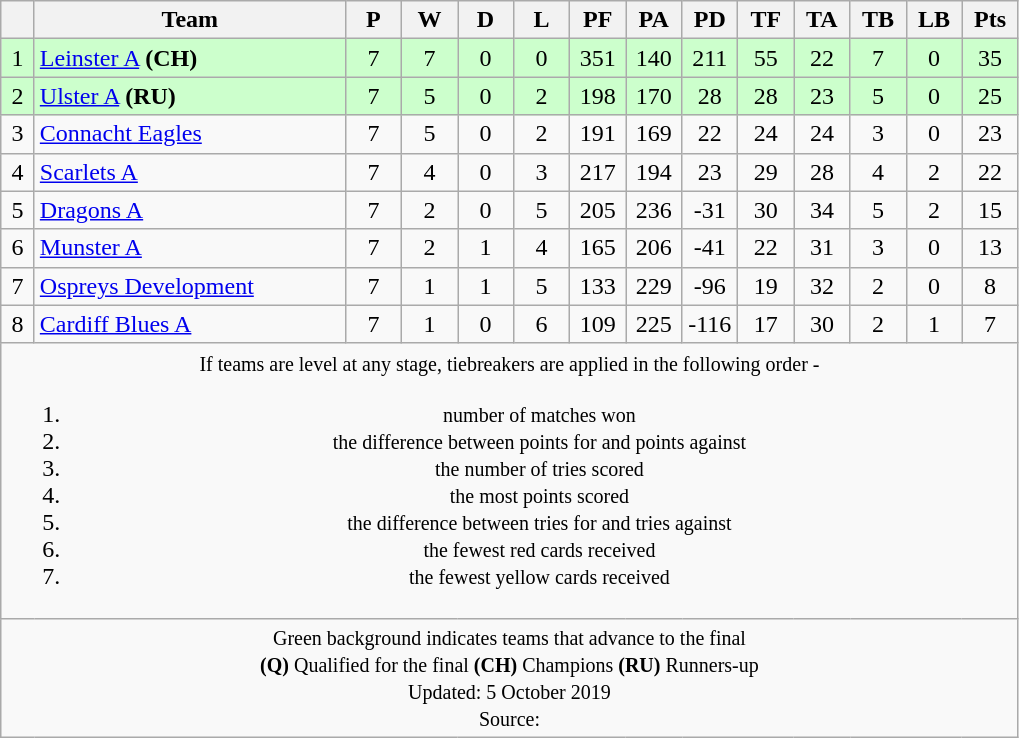<table class="wikitable" style="text-align:center">
<tr>
<th width="15"></th>
<th style="width:200px">Team</th>
<th width="30">P</th>
<th width="30">W</th>
<th width="30">D</th>
<th width="30">L</th>
<th width="30">PF</th>
<th width="30">PA</th>
<th width="30">PD</th>
<th width="30">TF</th>
<th width="30">TA</th>
<th width="30">TB</th>
<th width="30">LB</th>
<th width="30">Pts</th>
</tr>
<tr style="background:#cfc">
<td>1</td>
<td align="left">  <a href='#'>Leinster A</a> <strong>(CH)</strong></td>
<td>7</td>
<td>7</td>
<td>0</td>
<td>0</td>
<td>351</td>
<td>140</td>
<td>211</td>
<td>55</td>
<td>22</td>
<td>7</td>
<td>0</td>
<td>35</td>
</tr>
<tr style="background:#cfc">
<td>2</td>
<td align="left"> <a href='#'>Ulster A</a> <strong>(RU)</strong></td>
<td>7</td>
<td>5</td>
<td>0</td>
<td>2</td>
<td>198</td>
<td>170</td>
<td>28</td>
<td>28</td>
<td>23</td>
<td>5</td>
<td>0</td>
<td>25</td>
</tr>
<tr>
<td>3</td>
<td align="left">  <a href='#'>Connacht Eagles</a></td>
<td>7</td>
<td>5</td>
<td>0</td>
<td>2</td>
<td>191</td>
<td>169</td>
<td>22</td>
<td>24</td>
<td>24</td>
<td>3</td>
<td>0</td>
<td>23</td>
</tr>
<tr>
<td>4</td>
<td align="left"> <a href='#'>Scarlets A</a></td>
<td>7</td>
<td>4</td>
<td>0</td>
<td>3</td>
<td>217</td>
<td>194</td>
<td>23</td>
<td>29</td>
<td>28</td>
<td>4</td>
<td>2</td>
<td>22</td>
</tr>
<tr>
<td>5</td>
<td align="left"> <a href='#'>Dragons A</a></td>
<td>7</td>
<td>2</td>
<td>0</td>
<td>5</td>
<td>205</td>
<td>236</td>
<td>-31</td>
<td>30</td>
<td>34</td>
<td>5</td>
<td>2</td>
<td>15</td>
</tr>
<tr>
<td>6</td>
<td align="left">  <a href='#'>Munster A</a></td>
<td>7</td>
<td>2</td>
<td>1</td>
<td>4</td>
<td>165</td>
<td>206</td>
<td>-41</td>
<td>22</td>
<td>31</td>
<td>3</td>
<td>0</td>
<td>13</td>
</tr>
<tr>
<td>7</td>
<td align="left">  <a href='#'>Ospreys Development</a></td>
<td>7</td>
<td>1</td>
<td>1</td>
<td>5</td>
<td>133</td>
<td>229</td>
<td>-96</td>
<td>19</td>
<td>32</td>
<td>2</td>
<td>0</td>
<td>8</td>
</tr>
<tr>
<td>8</td>
<td align="left"> <a href='#'>Cardiff Blues A</a></td>
<td>7</td>
<td>1</td>
<td>0</td>
<td>6</td>
<td>109</td>
<td>225</td>
<td>-116</td>
<td>17</td>
<td>30</td>
<td>2</td>
<td>1</td>
<td>7</td>
</tr>
<tr>
<td colspan="14"><small>If teams are level at any stage, tiebreakers are applied in the following order -</small><br><ol><li><small>number of matches won</small></li><li><small>the difference between points for and points against</small></li><li><small>the number of tries scored</small></li><li><small>the most points scored</small></li><li><small>the difference between tries for and tries against</small></li><li><small>the fewest red cards received</small></li><li><small>the fewest yellow cards received</small></li></ol></td>
</tr>
<tr>
<td colspan="14" style="border:0px"><small><span>Green background</span> indicates teams that advance to the final<br><strong>(Q)</strong> Qualified for the final <strong>(CH)</strong> Champions <strong>(RU)</strong> Runners-up<br>Updated: 5 October 2019<br>Source: </small></td>
</tr>
</table>
